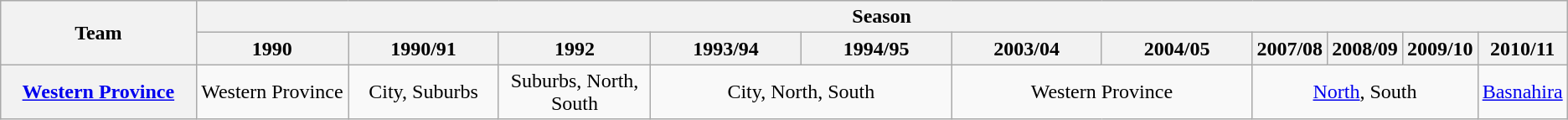<table class="wikitable" style="text-align:center">
<tr>
<th rowspan="2" width="16%">Team</th>
<th colspan="11" align="center">Season</th>
</tr>
<tr>
<th align="center" width="12%">1990</th>
<th align="center" width="12%">1990/91</th>
<th align="center" width="12%">1992</th>
<th align="center" width="12%">1993/94</th>
<th align="center" width="12%">1994/95</th>
<th align="center" width="12%">2003/04</th>
<th align="center" width="12%">2004/05</th>
<th align="center" width="12%">2007/08</th>
<th align="center" width="12%">2008/09</th>
<th align="center" width="12%">2009/10</th>
<th align="center" width="12%">2010/11</th>
</tr>
<tr>
<th><a href='#'>Western Province</a></th>
<td>Western Province</td>
<td>City, Suburbs</td>
<td>Suburbs, North, South</td>
<td colspan="2">City, North, South</td>
<td colspan="2">Western Province</td>
<td colspan="3"><a href='#'>North</a>, South</td>
<td colspan="1"><a href='#'>Basnahira</a></td>
</tr>
</table>
